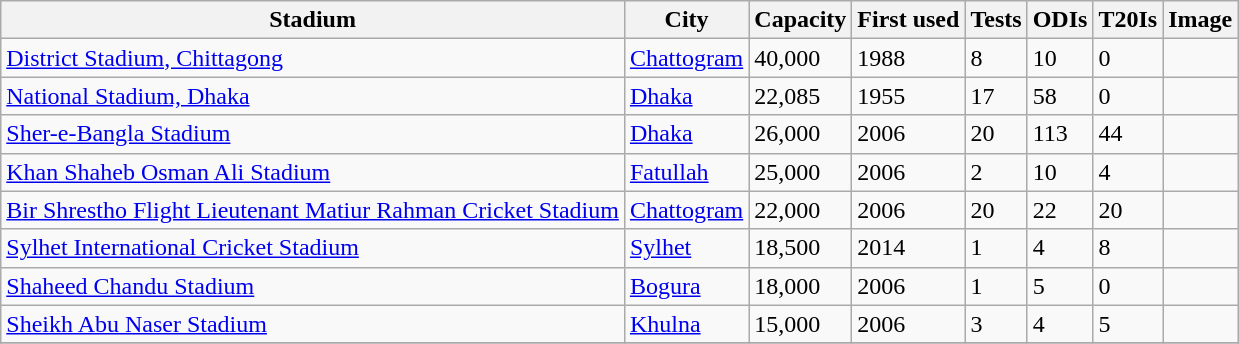<table class="wikitable sortable">
<tr>
<th>Stadium</th>
<th>City</th>
<th>Capacity</th>
<th>First used</th>
<th>Tests</th>
<th>ODIs</th>
<th>T20Is</th>
<th>Image</th>
</tr>
<tr>
<td><a href='#'>District Stadium, Chittagong</a></td>
<td><a href='#'>Chattogram</a></td>
<td>40,000</td>
<td>1988</td>
<td>8</td>
<td>10</td>
<td>0</td>
<td></td>
</tr>
<tr>
<td><a href='#'>National Stadium, Dhaka</a></td>
<td><a href='#'>Dhaka</a></td>
<td>22,085</td>
<td>1955</td>
<td>17</td>
<td>58</td>
<td>0</td>
<td></td>
</tr>
<tr>
<td><a href='#'>Sher-e-Bangla Stadium</a></td>
<td><a href='#'>Dhaka</a></td>
<td>26,000</td>
<td>2006</td>
<td>20</td>
<td>113</td>
<td>44</td>
<td></td>
</tr>
<tr>
<td><a href='#'>Khan Shaheb Osman Ali Stadium</a></td>
<td><a href='#'>Fatullah</a></td>
<td>25,000</td>
<td>2006</td>
<td>2</td>
<td>10</td>
<td>4</td>
<td></td>
</tr>
<tr>
<td><a href='#'>Bir Shrestho Flight Lieutenant Matiur Rahman Cricket Stadium</a></td>
<td><a href='#'>Chattogram</a></td>
<td>22,000</td>
<td>2006</td>
<td>20</td>
<td>22</td>
<td>20</td>
<td></td>
</tr>
<tr>
<td><a href='#'>Sylhet International Cricket Stadium</a></td>
<td><a href='#'>Sylhet</a></td>
<td>18,500</td>
<td>2014</td>
<td>1</td>
<td>4</td>
<td>8</td>
<td></td>
</tr>
<tr>
<td><a href='#'>Shaheed Chandu Stadium</a></td>
<td><a href='#'>Bogura</a></td>
<td>18,000</td>
<td>2006</td>
<td>1</td>
<td>5</td>
<td>0</td>
<td></td>
</tr>
<tr>
<td><a href='#'>Sheikh Abu Naser Stadium</a></td>
<td><a href='#'>Khulna</a></td>
<td>15,000</td>
<td>2006</td>
<td>3</td>
<td>4</td>
<td>5</td>
<td></td>
</tr>
<tr>
</tr>
</table>
